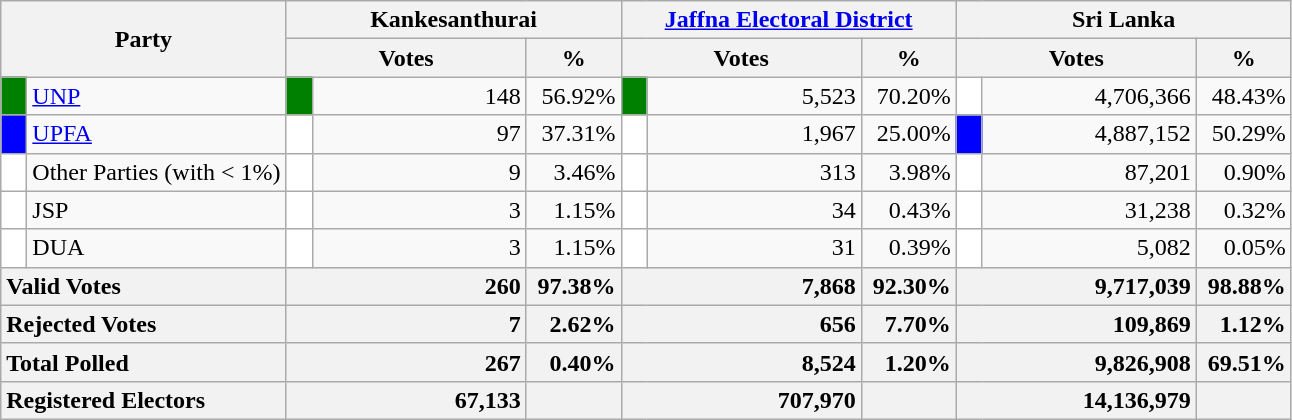<table class="wikitable">
<tr>
<th colspan="2" width="144px"rowspan="2">Party</th>
<th colspan="3" width="216px">Kankesanthurai</th>
<th colspan="3" width="216px"><a href='#'>Jaffna Electoral District</a></th>
<th colspan="3" width="216px">Sri Lanka</th>
</tr>
<tr>
<th colspan="2" width="144px">Votes</th>
<th>%</th>
<th colspan="2" width="144px">Votes</th>
<th>%</th>
<th colspan="2" width="144px">Votes</th>
<th>%</th>
</tr>
<tr>
<td style="background-color:green;" width="10px"></td>
<td style="text-align:left;"><a href='#'>UNP</a></td>
<td style="background-color:green;" width="10px"></td>
<td style="text-align:right;">148</td>
<td style="text-align:right;">56.92%</td>
<td style="background-color:green;" width="10px"></td>
<td style="text-align:right;">5,523</td>
<td style="text-align:right;">70.20%</td>
<td style="background-color:white;" width="10px"></td>
<td style="text-align:right;">4,706,366</td>
<td style="text-align:right;">48.43%</td>
</tr>
<tr>
<td style="background-color:blue;" width="10px"></td>
<td style="text-align:left;"><a href='#'>UPFA</a></td>
<td style="background-color:white;" width="10px"></td>
<td style="text-align:right;">97</td>
<td style="text-align:right;">37.31%</td>
<td style="background-color:white;" width="10px"></td>
<td style="text-align:right;">1,967</td>
<td style="text-align:right;">25.00%</td>
<td style="background-color:blue;" width="10px"></td>
<td style="text-align:right;">4,887,152</td>
<td style="text-align:right;">50.29%</td>
</tr>
<tr>
<td style="background-color:white;" width="10px"></td>
<td style="text-align:left;">Other Parties (with < 1%)</td>
<td style="background-color:white;" width="10px"></td>
<td style="text-align:right;">9</td>
<td style="text-align:right;">3.46%</td>
<td style="background-color:white;" width="10px"></td>
<td style="text-align:right;">313</td>
<td style="text-align:right;">3.98%</td>
<td style="background-color:white;" width="10px"></td>
<td style="text-align:right;">87,201</td>
<td style="text-align:right;">0.90%</td>
</tr>
<tr>
<td style="background-color:white;" width="10px"></td>
<td style="text-align:left;">JSP</td>
<td style="background-color:white;" width="10px"></td>
<td style="text-align:right;">3</td>
<td style="text-align:right;">1.15%</td>
<td style="background-color:white;" width="10px"></td>
<td style="text-align:right;">34</td>
<td style="text-align:right;">0.43%</td>
<td style="background-color:white;" width="10px"></td>
<td style="text-align:right;">31,238</td>
<td style="text-align:right;">0.32%</td>
</tr>
<tr>
<td style="background-color:white;" width="10px"></td>
<td style="text-align:left;">DUA</td>
<td style="background-color:white;" width="10px"></td>
<td style="text-align:right;">3</td>
<td style="text-align:right;">1.15%</td>
<td style="background-color:white;" width="10px"></td>
<td style="text-align:right;">31</td>
<td style="text-align:right;">0.39%</td>
<td style="background-color:white;" width="10px"></td>
<td style="text-align:right;">5,082</td>
<td style="text-align:right;">0.05%</td>
</tr>
<tr>
<th colspan="2" width="144px"style="text-align:left;">Valid Votes</th>
<th style="text-align:right;"colspan="2" width="144px">260</th>
<th style="text-align:right;">97.38%</th>
<th style="text-align:right;"colspan="2" width="144px">7,868</th>
<th style="text-align:right;">92.30%</th>
<th style="text-align:right;"colspan="2" width="144px">9,717,039</th>
<th style="text-align:right;">98.88%</th>
</tr>
<tr>
<th colspan="2" width="144px"style="text-align:left;">Rejected Votes</th>
<th style="text-align:right;"colspan="2" width="144px">7</th>
<th style="text-align:right;">2.62%</th>
<th style="text-align:right;"colspan="2" width="144px">656</th>
<th style="text-align:right;">7.70%</th>
<th style="text-align:right;"colspan="2" width="144px">109,869</th>
<th style="text-align:right;">1.12%</th>
</tr>
<tr>
<th colspan="2" width="144px"style="text-align:left;">Total Polled</th>
<th style="text-align:right;"colspan="2" width="144px">267</th>
<th style="text-align:right;">0.40%</th>
<th style="text-align:right;"colspan="2" width="144px">8,524</th>
<th style="text-align:right;">1.20%</th>
<th style="text-align:right;"colspan="2" width="144px">9,826,908</th>
<th style="text-align:right;">69.51%</th>
</tr>
<tr>
<th colspan="2" width="144px"style="text-align:left;">Registered Electors</th>
<th style="text-align:right;"colspan="2" width="144px">67,133</th>
<th></th>
<th style="text-align:right;"colspan="2" width="144px">707,970</th>
<th></th>
<th style="text-align:right;"colspan="2" width="144px">14,136,979</th>
<th></th>
</tr>
</table>
